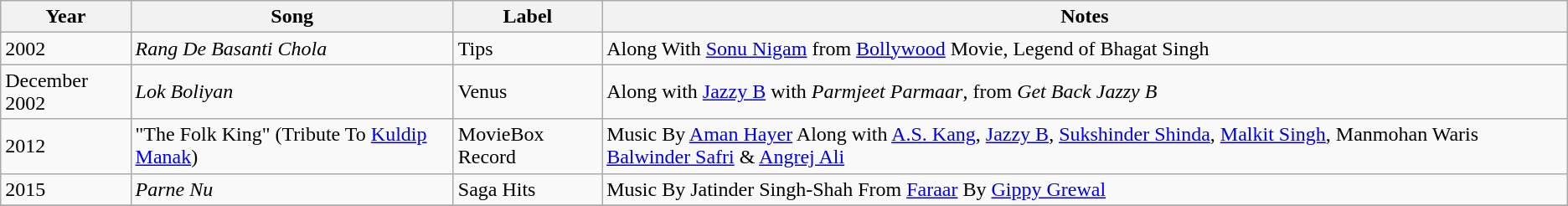<table class="wikitable">
<tr>
<th>Year</th>
<th>Song</th>
<th>Label</th>
<th>Notes</th>
</tr>
<tr>
<td>2002</td>
<td><em>Rang De Basanti Chola</em></td>
<td>Tips</td>
<td>Along With <a href='#'>Sonu Nigam</a> from <a href='#'>Bollywood</a> Movie, Legend of Bhagat Singh</td>
</tr>
<tr>
<td>December 2002</td>
<td><em>Lok Boliyan</em></td>
<td>Venus</td>
<td>Along with <a href='#'>Jazzy B</a> with <em>Parmjeet Parmaar</em>, from <em>Get Back Jazzy B</em></td>
</tr>
<tr>
<td>2012</td>
<td>"The Folk King" (Tribute To <a href='#'>Kuldip Manak</a>)</td>
<td>MovieBox Record</td>
<td>Music By <a href='#'>Aman Hayer</a> Along with <a href='#'>A.S. Kang</a>, <a href='#'>Jazzy B</a>, <a href='#'>Sukshinder Shinda</a>, <a href='#'>Malkit Singh</a>, Manmohan Waris <a href='#'>Balwinder Safri</a> & <a href='#'>Angrej Ali</a></td>
</tr>
<tr>
<td>2015</td>
<td><em>Parne Nu</em></td>
<td>Saga Hits</td>
<td>Music By Jatinder Singh-Shah From <a href='#'>Faraar</a> By <a href='#'>Gippy Grewal</a></td>
</tr>
<tr>
</tr>
</table>
